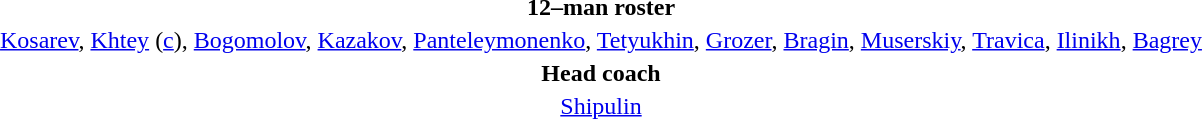<table style="text-align:center; margin-top:2em; margin-left:auto; margin-right:auto">
<tr>
<td><strong>12–man roster</strong></td>
</tr>
<tr>
<td><a href='#'>Kosarev</a>, <a href='#'>Khtey</a> (<a href='#'>c</a>), <a href='#'>Bogomolov</a>, <a href='#'>Kazakov</a>, <a href='#'>Panteleymonenko</a>, <a href='#'>Tetyukhin</a>, <a href='#'>Grozer</a>, <a href='#'>Bragin</a>, <a href='#'>Muserskiy</a>, <a href='#'>Travica</a>, <a href='#'>Ilinikh</a>, <a href='#'>Bagrey</a></td>
</tr>
<tr>
<td><strong>Head coach</strong></td>
</tr>
<tr>
<td><a href='#'>Shipulin</a></td>
</tr>
</table>
